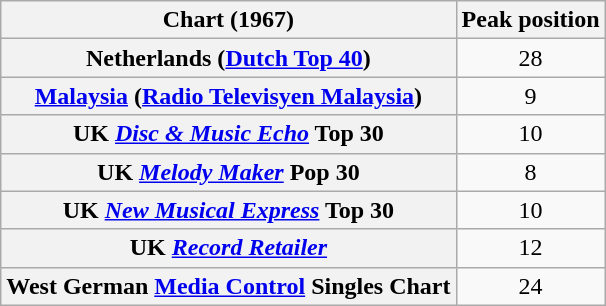<table class="wikitable sortable plainrowheaders" style="text-align:center;">
<tr>
<th scope="col">Chart (1967)</th>
<th scope="col">Peak position</th>
</tr>
<tr>
<th scope="row">Netherlands (<a href='#'>Dutch Top 40</a>)</th>
<td align="center">28</td>
</tr>
<tr>
<th scope="row"><a href='#'>Malaysia</a> (<a href='#'>Radio Televisyen Malaysia</a>)</th>
<td align="center">9</td>
</tr>
<tr>
<th scope="row">UK <em><a href='#'>Disc & Music Echo</a></em> Top 30</th>
<td align="center">10</td>
</tr>
<tr>
<th scope="row">UK <em><a href='#'>Melody Maker</a></em> Pop 30</th>
<td align="center">8</td>
</tr>
<tr>
<th scope="row">UK <em><a href='#'>New Musical Express</a></em> Top 30</th>
<td align="center">10</td>
</tr>
<tr>
<th scope="row">UK <em><a href='#'>Record Retailer</a></em></th>
<td align="center">12</td>
</tr>
<tr>
<th scope="row">West German <a href='#'>Media Control</a> Singles Chart</th>
<td align="center">24</td>
</tr>
</table>
